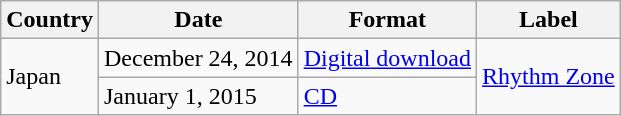<table class="wikitable">
<tr>
<th>Country</th>
<th>Date</th>
<th>Format</th>
<th>Label</th>
</tr>
<tr>
<td rowspan="2">Japan</td>
<td>December 24, 2014</td>
<td><a href='#'>Digital download</a></td>
<td rowspan="2"><a href='#'>Rhythm Zone</a></td>
</tr>
<tr>
<td>January 1, 2015</td>
<td><a href='#'>CD</a></td>
</tr>
</table>
